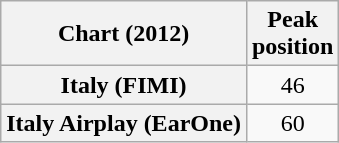<table class="wikitable plainrowheaders" style="text-align:center">
<tr>
<th>Chart (2012)</th>
<th>Peak<br>position</th>
</tr>
<tr>
<th scope="row">Italy (FIMI)</th>
<td>46</td>
</tr>
<tr>
<th scope="row">Italy Airplay (EarOne)</th>
<td>60</td>
</tr>
</table>
